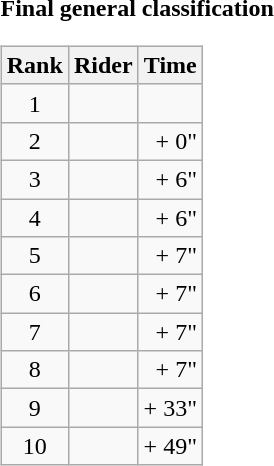<table>
<tr>
<td><strong>Final general classification</strong><br><table class="wikitable">
<tr>
<th scope="col">Rank</th>
<th scope="col">Rider</th>
<th scope="col">Time</th>
</tr>
<tr>
<td style="text-align:center;">1</td>
<td></td>
<td style="text-align:right;"></td>
</tr>
<tr>
<td style="text-align:center;">2</td>
<td></td>
<td style="text-align:right;">+ 0"</td>
</tr>
<tr>
<td style="text-align:center;">3</td>
<td></td>
<td style="text-align:right;">+ 6"</td>
</tr>
<tr>
<td style="text-align:center;">4</td>
<td></td>
<td style="text-align:right;">+ 6"</td>
</tr>
<tr>
<td style="text-align:center;">5</td>
<td></td>
<td style="text-align:right;">+ 7"</td>
</tr>
<tr>
<td style="text-align:center;">6</td>
<td></td>
<td style="text-align:right;">+ 7"</td>
</tr>
<tr>
<td style="text-align:center;">7</td>
<td></td>
<td style="text-align:right;">+ 7"</td>
</tr>
<tr>
<td style="text-align:center;">8</td>
<td></td>
<td style="text-align:right;">+ 7"</td>
</tr>
<tr>
<td style="text-align:center;">9</td>
<td></td>
<td style="text-align:right;">+ 33"</td>
</tr>
<tr>
<td style="text-align:center;">10</td>
<td></td>
<td style="text-align:right;">+ 49"</td>
</tr>
</table>
</td>
</tr>
</table>
